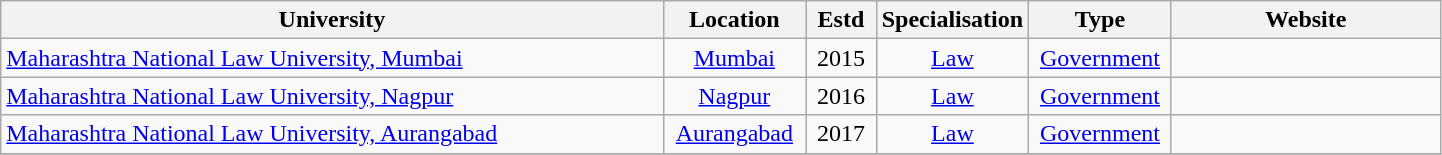<table class="wikitable collapsible plainrowheaders" border="1" style="text-align:left; width:76%">
<tr>
<th scope="col" style="width: 50%;">University</th>
<th scope="col" style="width: 10%;">Location</th>
<th scope="col" style="width: 05%;">Estd</th>
<th scope="col" style="width: 05%;">Specialisation</th>
<th scope="col" style="width: 10%;">Type</th>
<th scope="col" style="width: 25%;" class="unsortable">Website</th>
</tr>
<tr>
<td><a href='#'>Maharashtra National Law University, Mumbai</a></td>
<td align = center><a href='#'>Mumbai</a></td>
<td align = center>2015</td>
<td align = center><a href='#'>Law</a></td>
<td align = center><a href='#'>Government</a></td>
<td></td>
</tr>
<tr>
<td><a href='#'>Maharashtra National Law University, Nagpur</a></td>
<td align = center><a href='#'>Nagpur</a></td>
<td align = center>2016</td>
<td align = center><a href='#'>Law</a></td>
<td align = center><a href='#'>Government</a></td>
<td></td>
</tr>
<tr>
<td><a href='#'>Maharashtra National Law University, Aurangabad</a></td>
<td align = center><a href='#'>Aurangabad</a></td>
<td align = center>2017</td>
<td align = center><a href='#'>Law</a></td>
<td align = center><a href='#'>Government</a></td>
<td></td>
</tr>
<tr>
</tr>
</table>
